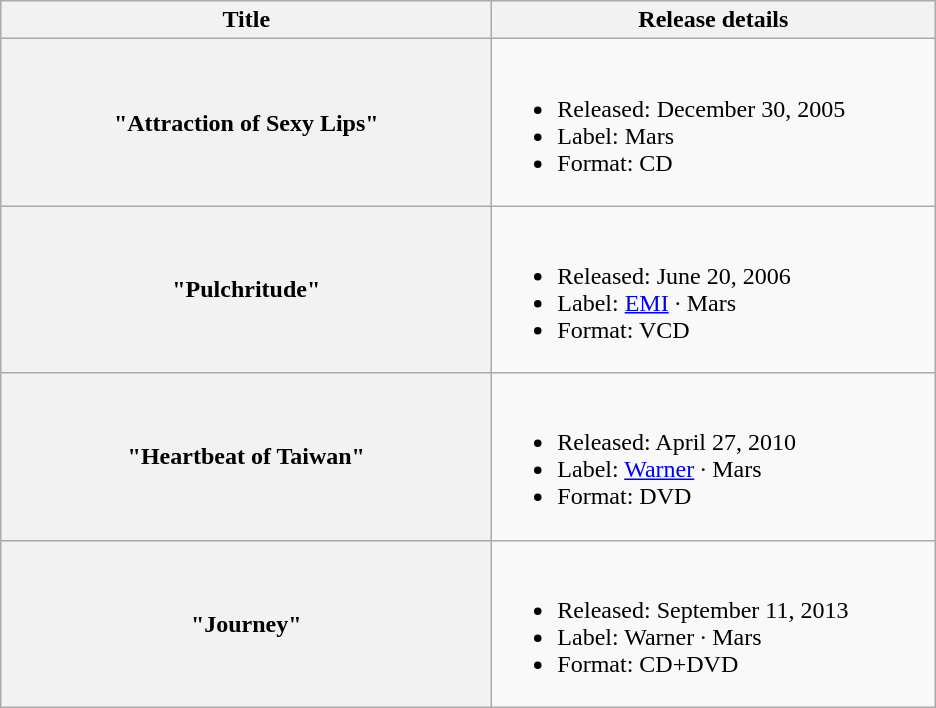<table class="wikitable plainrowheaders">
<tr>
<th scope="col" style="width:20em;">Title</th>
<th scope="col" style="width:18em;">Release details</th>
</tr>
<tr>
<th scope="row">"Attraction of Sexy Lips"</th>
<td><br><ul><li>Released: December 30, 2005</li><li>Label: Mars</li><li>Format: CD</li></ul></td>
</tr>
<tr>
<th scope="row">"Pulchritude"</th>
<td><br><ul><li>Released: June 20, 2006</li><li>Label: <a href='#'>EMI</a> · Mars</li><li>Format: VCD</li></ul></td>
</tr>
<tr>
<th scope="row">"Heartbeat of Taiwan"</th>
<td><br><ul><li>Released: April 27, 2010</li><li>Label: <a href='#'>Warner</a> · Mars</li><li>Format: DVD</li></ul></td>
</tr>
<tr>
<th scope="row">"Journey"</th>
<td><br><ul><li>Released: September 11, 2013</li><li>Label: Warner · Mars</li><li>Format: CD+DVD</li></ul></td>
</tr>
</table>
